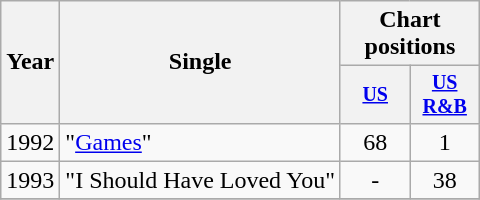<table class="wikitable" style="text-align:center;">
<tr>
<th rowspan="2">Year</th>
<th rowspan="2">Single</th>
<th colspan="2">Chart positions</th>
</tr>
<tr style="font-size:smaller;">
<th width="40"><a href='#'>US</a></th>
<th width="40"><a href='#'>US<br>R&B</a></th>
</tr>
<tr>
<td rowspan="1">1992</td>
<td align="left">"<a href='#'>Games</a>"</td>
<td>68</td>
<td>1</td>
</tr>
<tr>
<td rowspan="1">1993</td>
<td align="left">"I Should Have Loved You"</td>
<td>-</td>
<td>38</td>
</tr>
<tr>
</tr>
</table>
